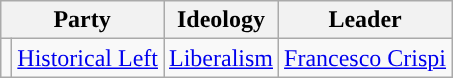<table class=wikitable style="font-size:100%">
<tr>
<th colspan=2>Party</th>
<th>Ideology</th>
<th>Leader</th>
</tr>
<tr>
<td style="color:inherit;background:"></td>
<td><a href='#'>Historical Left</a></td>
<td><a href='#'>Liberalism</a></td>
<td><a href='#'>Francesco Crispi</a></td>
</tr>
</table>
